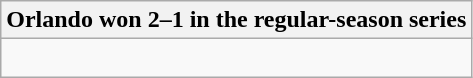<table class="wikitable collapsible collapsed">
<tr>
<th>Orlando won 2–1 in the regular-season series</th>
</tr>
<tr>
<td><br>

</td>
</tr>
</table>
